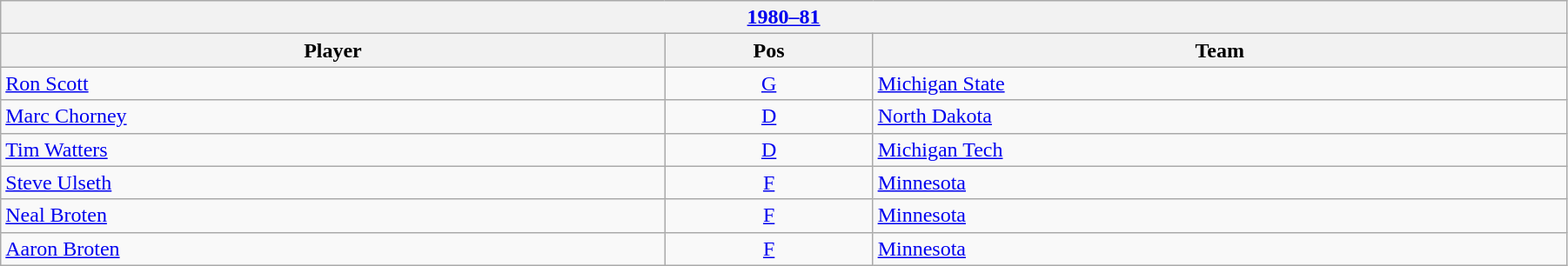<table class="wikitable" width=95%>
<tr>
<th colspan=3><a href='#'>1980–81</a></th>
</tr>
<tr>
<th>Player</th>
<th>Pos</th>
<th>Team</th>
</tr>
<tr>
<td><a href='#'>Ron Scott</a></td>
<td align=center><a href='#'>G</a></td>
<td><a href='#'>Michigan State</a></td>
</tr>
<tr>
<td><a href='#'>Marc Chorney</a></td>
<td align=center><a href='#'>D</a></td>
<td><a href='#'>North Dakota</a></td>
</tr>
<tr>
<td><a href='#'>Tim Watters</a></td>
<td align=center><a href='#'>D</a></td>
<td><a href='#'>Michigan Tech</a></td>
</tr>
<tr>
<td><a href='#'>Steve Ulseth</a></td>
<td align=center><a href='#'>F</a></td>
<td><a href='#'>Minnesota</a></td>
</tr>
<tr>
<td><a href='#'>Neal Broten</a></td>
<td align=center><a href='#'>F</a></td>
<td><a href='#'>Minnesota</a></td>
</tr>
<tr>
<td><a href='#'>Aaron Broten</a></td>
<td align=center><a href='#'>F</a></td>
<td><a href='#'>Minnesota</a></td>
</tr>
</table>
